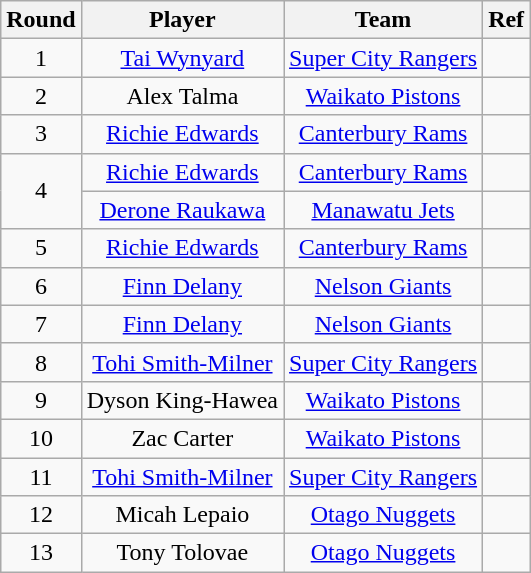<table class="wikitable" style="text-align:center">
<tr>
<th>Round</th>
<th>Player</th>
<th>Team</th>
<th>Ref</th>
</tr>
<tr>
<td>1</td>
<td><a href='#'>Tai Wynyard</a></td>
<td><a href='#'>Super City Rangers</a></td>
<td></td>
</tr>
<tr>
<td>2</td>
<td>Alex Talma</td>
<td><a href='#'>Waikato Pistons</a></td>
<td></td>
</tr>
<tr>
<td>3</td>
<td><a href='#'>Richie Edwards</a></td>
<td><a href='#'>Canterbury Rams</a></td>
<td></td>
</tr>
<tr>
<td rowspan=2>4</td>
<td><a href='#'>Richie Edwards</a></td>
<td><a href='#'>Canterbury Rams</a></td>
<td></td>
</tr>
<tr>
<td><a href='#'>Derone Raukawa</a></td>
<td><a href='#'>Manawatu Jets</a></td>
<td></td>
</tr>
<tr>
<td>5</td>
<td><a href='#'>Richie Edwards</a></td>
<td><a href='#'>Canterbury Rams</a></td>
<td></td>
</tr>
<tr>
<td>6</td>
<td><a href='#'>Finn Delany</a></td>
<td><a href='#'>Nelson Giants</a></td>
<td></td>
</tr>
<tr>
<td>7</td>
<td><a href='#'>Finn Delany</a></td>
<td><a href='#'>Nelson Giants</a></td>
<td></td>
</tr>
<tr>
<td>8</td>
<td><a href='#'>Tohi Smith-Milner</a></td>
<td><a href='#'>Super City Rangers</a></td>
<td></td>
</tr>
<tr>
<td>9</td>
<td>Dyson King-Hawea</td>
<td><a href='#'>Waikato Pistons</a></td>
<td></td>
</tr>
<tr>
<td>10</td>
<td>Zac Carter</td>
<td><a href='#'>Waikato Pistons</a></td>
<td></td>
</tr>
<tr>
<td>11</td>
<td><a href='#'>Tohi Smith-Milner</a></td>
<td><a href='#'>Super City Rangers</a></td>
<td></td>
</tr>
<tr>
<td>12</td>
<td>Micah Lepaio</td>
<td><a href='#'>Otago Nuggets</a></td>
<td></td>
</tr>
<tr>
<td>13</td>
<td>Tony Tolovae</td>
<td><a href='#'>Otago Nuggets</a></td>
<td></td>
</tr>
</table>
